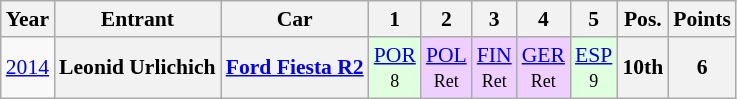<table class="wikitable" style="text-align:center; font-size:90%;">
<tr>
<th>Year</th>
<th>Entrant</th>
<th>Car</th>
<th>1</th>
<th>2</th>
<th>3</th>
<th>4</th>
<th>5</th>
<th>Pos.</th>
<th>Points</th>
</tr>
<tr>
<td><a href='#'>2014</a></td>
<th>Leonid Urlichich</th>
<th><a href='#'>Ford Fiesta R2</a></th>
<td style="background:#dfffdf;"><a href='#'>POR</a><br><small>8</small></td>
<td style="background:#EFCFFF;"><a href='#'>POL</a><br><small>Ret</small></td>
<td style="background:#EFCFFF;"><a href='#'>FIN</a><br><small>Ret</small></td>
<td style="background:#EFCFFF;"><a href='#'>GER</a><br><small>Ret</small></td>
<td style="background:#dfffdf;"><a href='#'>ESP</a><br><small>9</small></td>
<th>10th</th>
<th>6</th>
</tr>
</table>
